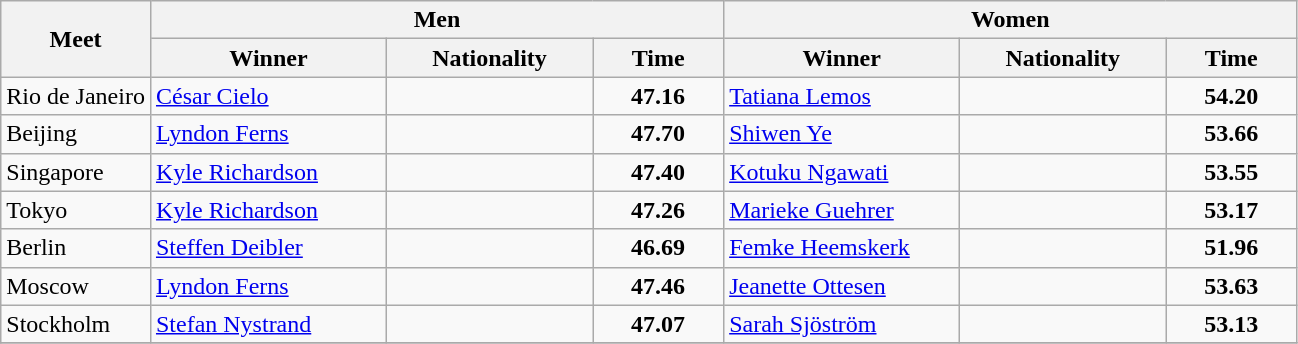<table class="wikitable">
<tr>
<th rowspan="2">Meet</th>
<th colspan="3">Men</th>
<th colspan="3">Women</th>
</tr>
<tr>
<th width=150>Winner</th>
<th width=130>Nationality</th>
<th width=80>Time</th>
<th width=150>Winner</th>
<th width=130>Nationality</th>
<th width=80>Time</th>
</tr>
<tr>
<td>Rio de Janeiro</td>
<td><a href='#'>César Cielo</a></td>
<td></td>
<td align=center><strong>47.16</strong></td>
<td><a href='#'>Tatiana Lemos</a></td>
<td></td>
<td align=center><strong>54.20</strong></td>
</tr>
<tr>
<td>Beijing</td>
<td><a href='#'>Lyndon Ferns</a></td>
<td></td>
<td align=center><strong>47.70</strong></td>
<td><a href='#'>Shiwen Ye</a></td>
<td></td>
<td align=center><strong>53.66</strong></td>
</tr>
<tr>
<td>Singapore</td>
<td><a href='#'>Kyle Richardson</a></td>
<td></td>
<td align=center><strong>47.40</strong></td>
<td><a href='#'>Kotuku Ngawati</a></td>
<td></td>
<td align=center><strong>53.55</strong></td>
</tr>
<tr>
<td>Tokyo</td>
<td><a href='#'>Kyle Richardson</a></td>
<td></td>
<td align=center><strong>47.26</strong></td>
<td><a href='#'>Marieke Guehrer</a></td>
<td></td>
<td align=center><strong>53.17</strong></td>
</tr>
<tr>
<td>Berlin</td>
<td><a href='#'>Steffen Deibler</a></td>
<td></td>
<td align=center><strong>46.69</strong></td>
<td><a href='#'>Femke Heemskerk</a></td>
<td></td>
<td align=center><strong>51.96</strong></td>
</tr>
<tr>
<td>Moscow</td>
<td><a href='#'>Lyndon Ferns</a></td>
<td></td>
<td align=center><strong>47.46</strong></td>
<td><a href='#'>Jeanette Ottesen</a></td>
<td></td>
<td align=center><strong>53.63</strong></td>
</tr>
<tr>
<td>Stockholm</td>
<td><a href='#'>Stefan Nystrand</a></td>
<td></td>
<td align=center><strong>47.07</strong></td>
<td><a href='#'>Sarah Sjöström</a></td>
<td></td>
<td align=center><strong>53.13</strong></td>
</tr>
<tr>
</tr>
</table>
